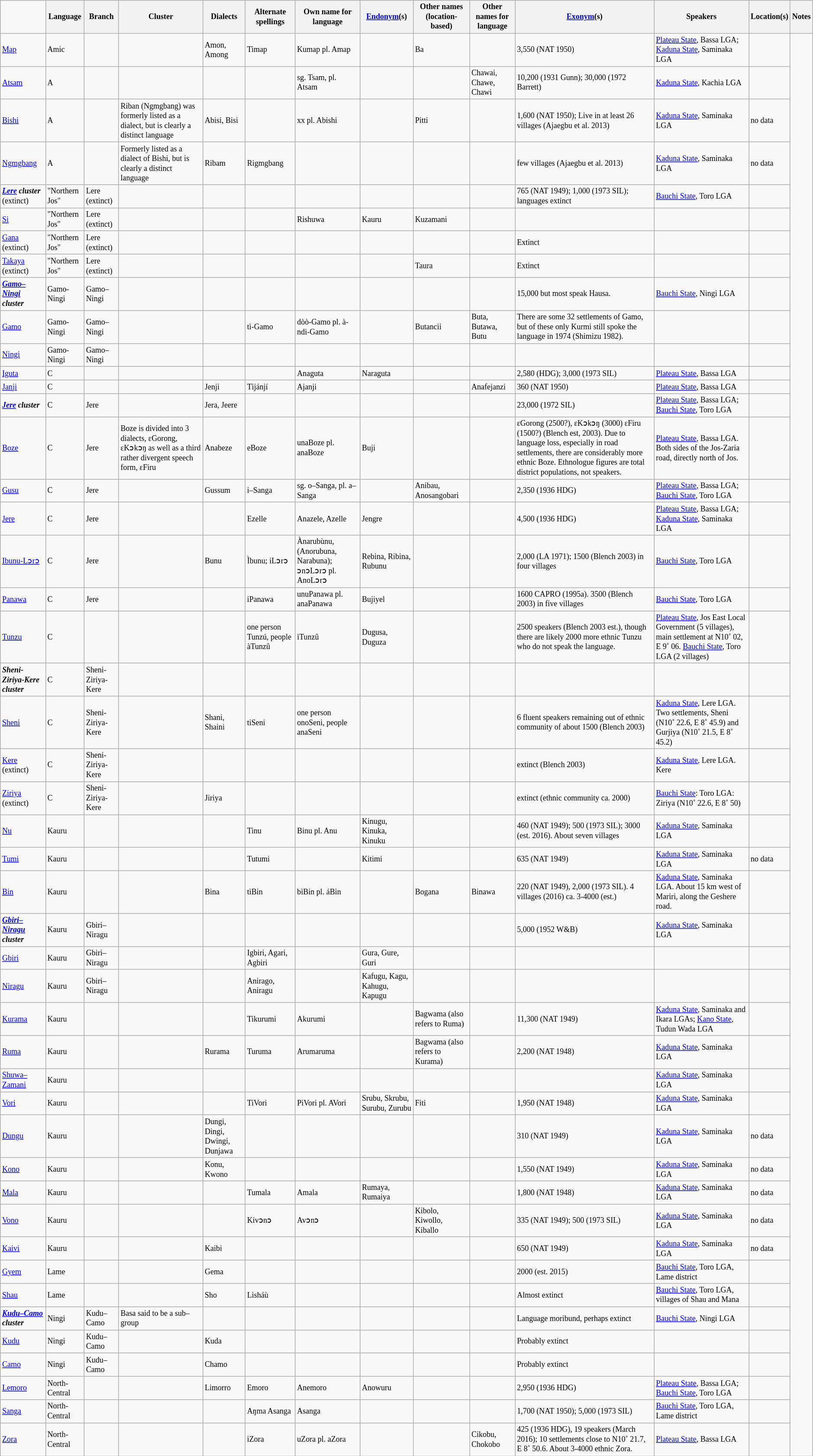<table class="wikitable sortable"  style="font-size: 75%">
<tr>
<td></td>
<th>Language</th>
<th>Branch</th>
<th>Cluster</th>
<th>Dialects</th>
<th>Alternate spellings</th>
<th>Own name for language</th>
<th><a href='#'>Endonym</a>(s)</th>
<th>Other names (location-based)</th>
<th>Other names for language</th>
<th><a href='#'>Exonym</a>(s)</th>
<th>Speakers</th>
<th>Location(s)</th>
<th>Notes</th>
</tr>
<tr>
<td><a href='#'>Map</a></td>
<td>Amic</td>
<td></td>
<td></td>
<td>Amon, Among</td>
<td>Timap</td>
<td>Kumap pl. Amap</td>
<td></td>
<td>Ba</td>
<td></td>
<td>3,550 (NAT 1950)</td>
<td><a href='#'>Plateau State</a>, Bassa LGA; <a href='#'>Kaduna State</a>, Saminaka LGA</td>
<td></td>
</tr>
<tr>
<td><a href='#'>Atsam</a></td>
<td>A</td>
<td></td>
<td></td>
<td></td>
<td></td>
<td>sg. Tsam, pl. Atsam</td>
<td></td>
<td></td>
<td>Chawai, Chawe, Chawi</td>
<td>10,200 (1931 Gunn); 30,000 (1972 Barrett)</td>
<td><a href='#'>Kaduna State</a>, Kachia LGA</td>
<td></td>
</tr>
<tr>
<td><a href='#'>Bishi</a></td>
<td>A</td>
<td></td>
<td>Riban (Ngmgbang) was formerly listed as a dialect, but is clearly a distinct language</td>
<td>Abisi, Bisi</td>
<td></td>
<td>xx pl. Abishi</td>
<td></td>
<td>Pitti</td>
<td></td>
<td>1,600 (NAT 1950); Live in at least 26 villages (Ajaegbu et al. 2013)</td>
<td><a href='#'>Kaduna State</a>, Saminaka LGA</td>
<td>no data</td>
</tr>
<tr>
<td><a href='#'>Ngmgbang</a></td>
<td>A</td>
<td></td>
<td>Formerly listed as a dialect of Bishi, but is clearly a distinct language</td>
<td>Ribam</td>
<td>Rigmgbang</td>
<td></td>
<td></td>
<td></td>
<td></td>
<td>few villages (Ajaegbu et al. 2013)</td>
<td><a href='#'>Kaduna State</a>, Saminaka LGA</td>
<td>no data</td>
</tr>
<tr>
<td><strong><em><a href='#'>Lere</a> cluster</em></strong> (extinct)</td>
<td>"Northern Jos"</td>
<td>Lere (extinct)</td>
<td></td>
<td></td>
<td></td>
<td></td>
<td></td>
<td></td>
<td></td>
<td>765 (NAT 1949); 1,000 (1973 SIL); languages extinct</td>
<td><a href='#'>Bauchi State</a>, Toro LGA</td>
<td></td>
</tr>
<tr>
<td><a href='#'>Si</a></td>
<td>"Northern Jos"</td>
<td>Lere (extinct)</td>
<td></td>
<td></td>
<td></td>
<td>Rishuwa</td>
<td>Kauru</td>
<td>Kuzamani</td>
<td></td>
<td></td>
<td></td>
<td></td>
</tr>
<tr>
<td><a href='#'>Gana</a> (extinct)</td>
<td>"Northern Jos"</td>
<td>Lere (extinct)</td>
<td></td>
<td></td>
<td></td>
<td></td>
<td></td>
<td></td>
<td></td>
<td>Extinct</td>
<td></td>
<td></td>
</tr>
<tr>
<td><a href='#'>Takaya</a> (extinct)</td>
<td>"Northern Jos"</td>
<td>Lere (extinct)</td>
<td></td>
<td></td>
<td></td>
<td></td>
<td></td>
<td>Taura</td>
<td></td>
<td>Extinct</td>
<td></td>
<td></td>
</tr>
<tr>
<td><strong><em><a href='#'>Gamo–Ningi</a> cluster</em></strong></td>
<td>Gamo-Ningi</td>
<td>Gamo–Ningi</td>
<td></td>
<td></td>
<td></td>
<td></td>
<td></td>
<td></td>
<td></td>
<td>15,000 but most speak Hausa.</td>
<td><a href='#'>Bauchi State</a>, Ningi LGA</td>
<td></td>
</tr>
<tr>
<td><a href='#'>Gamo</a></td>
<td>Gamo-Ningi</td>
<td>Gamo–Ningi</td>
<td></td>
<td></td>
<td>tì-Gamo</td>
<td>dòò-Gamo pl. à-ndi-Gamo</td>
<td></td>
<td>Butancii</td>
<td>Buta, Butawa, Butu</td>
<td>There are some 32 settlements of Gamo, but of these only Kurmi still spoke the language in 1974 (Shimizu 1982).</td>
<td></td>
<td></td>
</tr>
<tr>
<td><a href='#'>Ningi</a></td>
<td>Gamo-Ningi</td>
<td>Gamo–Ningi</td>
<td></td>
<td></td>
<td></td>
<td></td>
<td></td>
<td></td>
<td></td>
<td></td>
<td></td>
<td></td>
</tr>
<tr>
<td><a href='#'>Iguta</a></td>
<td>C</td>
<td></td>
<td></td>
<td></td>
<td></td>
<td>Anaguta</td>
<td>Naraguta</td>
<td></td>
<td></td>
<td>2,580 (HDG); 3,000 (1973 SIL)</td>
<td><a href='#'>Plateau State</a>, Bassa LGA</td>
<td></td>
</tr>
<tr>
<td><a href='#'>Janji</a></td>
<td>C</td>
<td></td>
<td></td>
<td>Jenji</td>
<td>Tìjánjí</td>
<td>Ajanji</td>
<td></td>
<td></td>
<td>Anafejanzi</td>
<td>360 (NAT 1950)</td>
<td><a href='#'>Plateau State</a>, Bassa LGA</td>
<td></td>
</tr>
<tr>
<td><strong><em><a href='#'>Jere</a> cluster</em></strong></td>
<td>C</td>
<td>Jere</td>
<td></td>
<td>Jera, Jeere</td>
<td></td>
<td></td>
<td></td>
<td></td>
<td></td>
<td>23,000 (1972 SIL)</td>
<td><a href='#'>Plateau State</a>, Bassa LGA; <a href='#'>Bauchi State</a>, Toro LGA</td>
<td></td>
</tr>
<tr>
<td><a href='#'>Boze</a></td>
<td>C</td>
<td>Jere</td>
<td>Boze is divided into 3 dialects, εGorong, εKɔkɔŋ as well as a third rather divergent speech form, εFiru</td>
<td>Anabeze</td>
<td>eBoze</td>
<td>unaBoze pl. anaBoze</td>
<td>Buji</td>
<td></td>
<td></td>
<td>εGorong (2500?), εKɔkɔŋ (3000) εFiru (1500?) (Blench est, 2003). Due to language loss, especially in road settlements, there are considerably more ethnic Boze. Ethnologue figures are total district populations, not speakers.</td>
<td><a href='#'>Plateau State</a>, Bassa LGA. Both sides of the Jos-Zaria road, directly north of Jos.</td>
<td></td>
</tr>
<tr>
<td><a href='#'>Gusu</a></td>
<td>C</td>
<td>Jere</td>
<td></td>
<td>Gussum</td>
<td>i–Sanga</td>
<td>sg. o–Sanga, pl. a–Sanga</td>
<td></td>
<td>Anibau, Anosangobari</td>
<td></td>
<td>2,350 (1936 HDG)</td>
<td><a href='#'>Plateau State</a>, Bassa LGA; <a href='#'>Bauchi State</a>, Toro LGA</td>
<td></td>
</tr>
<tr>
<td><a href='#'>Jere</a></td>
<td>C</td>
<td>Jere</td>
<td></td>
<td></td>
<td>Ezelle</td>
<td>Anazele, Azelle</td>
<td>Jengre</td>
<td></td>
<td></td>
<td>4,500 (1936 HDG)</td>
<td><a href='#'>Plateau State</a>, Bassa LGA; <a href='#'>Kaduna State</a>, Saminaka LGA</td>
<td></td>
</tr>
<tr>
<td><a href='#'>Ibunu-Lɔrɔ</a></td>
<td>C</td>
<td>Jere</td>
<td></td>
<td>Bunu</td>
<td>Ìbunu; iLɔrɔ</td>
<td>Ànarubùnu, (Anorubuna, Narabuna); ɔnɔLɔrɔ pl. AnoLɔrɔ</td>
<td>Rebina, Ribina, Rubunu</td>
<td></td>
<td></td>
<td>2,000 (LA 1971); 1500 (Blench 2003) in four villages</td>
<td><a href='#'>Bauchi State</a>, Toro LGA</td>
<td></td>
</tr>
<tr>
<td><a href='#'>Panawa</a></td>
<td>C</td>
<td>Jere</td>
<td></td>
<td></td>
<td>iPanawa</td>
<td>unuPanawa pl. anaPanawa</td>
<td>Bujiyel</td>
<td></td>
<td></td>
<td>1600 CAPRO (1995a). 3500 (Blench 2003) in five villages</td>
<td><a href='#'>Bauchi State</a>, Toro LGA</td>
<td></td>
</tr>
<tr>
<td><a href='#'>Tunzu</a></td>
<td>C</td>
<td></td>
<td></td>
<td></td>
<td>one person Tunzú, people àTunzû</td>
<td>ìTunzû</td>
<td>Dugusa, Duguza</td>
<td></td>
<td></td>
<td>2500 speakers (Blench 2003 est.), though there are likely 2000 more ethnic Tunzu who do not speak the language.</td>
<td><a href='#'>Plateau State</a>, Jos East Local Government (5 villages), main settlement at N10˚ 02, E 9˚ 06. <a href='#'>Bauchi State</a>, Toro LGA (2 villages)</td>
<td></td>
</tr>
<tr>
<td><strong><em>Sheni-Ziriya-Kere cluster</em></strong></td>
<td>C</td>
<td>Sheni-Ziriya-Kere</td>
<td></td>
<td></td>
<td></td>
<td></td>
<td></td>
<td></td>
<td></td>
<td></td>
<td></td>
<td></td>
</tr>
<tr>
<td><a href='#'>Sheni</a></td>
<td>C</td>
<td>Sheni-Ziriya-Kere</td>
<td></td>
<td>Shani, Shaini</td>
<td>tiSeni</td>
<td>one person onoSeni, people anaSeni</td>
<td></td>
<td></td>
<td></td>
<td>6 fluent speakers remaining out of ethnic community of about 1500 (Blench 2003)</td>
<td><a href='#'>Kaduna State</a>, Lere LGA. Two settlements, Sheni (N10˚ 22.6, E 8˚ 45.9) and Gurjiya (N10˚ 21.5, E 8˚ 45.2)</td>
<td></td>
</tr>
<tr>
<td><a href='#'>Kere</a> (extinct)</td>
<td>C</td>
<td>Sheni-Ziriya-Kere</td>
<td></td>
<td></td>
<td></td>
<td></td>
<td></td>
<td></td>
<td></td>
<td>extinct (Blench 2003)</td>
<td><a href='#'>Kaduna State</a>, Lere LGA. Kere</td>
<td></td>
</tr>
<tr>
<td><a href='#'>Ziriya</a> (extinct)</td>
<td>C</td>
<td>Sheni-Ziriya-Kere</td>
<td></td>
<td>Jiriya</td>
<td></td>
<td></td>
<td></td>
<td></td>
<td></td>
<td>extinct (ethnic community ca. 2000)</td>
<td><a href='#'>Bauchi State</a>: Toro LGA: Ziriya (N10˚ 22.6, E 8˚ 50)</td>
<td></td>
</tr>
<tr>
<td><a href='#'>Nu</a></td>
<td>Kauru</td>
<td></td>
<td></td>
<td></td>
<td>Tinu</td>
<td>Binu pl. Anu</td>
<td>Kinugu, Kinuka, Kinuku</td>
<td></td>
<td></td>
<td>460 (NAT 1949); 500 (1973 SIL); 3000 (est. 2016). About seven villages</td>
<td><a href='#'>Kaduna State</a>, Saminaka LGA</td>
<td></td>
</tr>
<tr>
<td><a href='#'>Tumi</a></td>
<td>Kauru</td>
<td></td>
<td></td>
<td></td>
<td>Tutumi</td>
<td></td>
<td>Kitimi</td>
<td></td>
<td></td>
<td>635 (NAT 1949)</td>
<td><a href='#'>Kaduna State</a>, Saminaka LGA</td>
<td>no data</td>
</tr>
<tr>
<td><a href='#'>Bin</a></td>
<td>Kauru</td>
<td></td>
<td></td>
<td>Bina</td>
<td>tìBin</td>
<td>bìBin pl. áBin</td>
<td></td>
<td>Bogana</td>
<td>Binawa</td>
<td>220 (NAT 1949), 2,000 (1973 SIL). 4 villages (2016) ca. 3-4000 (est.)</td>
<td><a href='#'>Kaduna State</a>, Saminaka LGA. About 15 km west of Mariri, along the Geshere road.</td>
<td></td>
</tr>
<tr>
<td><strong><em><a href='#'>Gbiri–Niragu</a> cluster</em></strong></td>
<td>Kauru</td>
<td>Gbiri–Niragu</td>
<td></td>
<td></td>
<td></td>
<td></td>
<td></td>
<td></td>
<td></td>
<td>5,000 (1952 W&B)</td>
<td><a href='#'>Kaduna State</a>, Saminaka LGA</td>
<td></td>
</tr>
<tr>
<td><a href='#'>Gbiri</a></td>
<td>Kauru</td>
<td>Gbiri–Niragu</td>
<td></td>
<td></td>
<td>Igbiri, Agari, Agbiri</td>
<td></td>
<td>Gura, Gure, Guri</td>
<td></td>
<td></td>
<td></td>
<td></td>
<td></td>
</tr>
<tr>
<td><a href='#'>Niragu</a></td>
<td>Kauru</td>
<td>Gbiri–Niragu</td>
<td></td>
<td></td>
<td>Anirago, Aniragu</td>
<td></td>
<td>Kafugu, Kagu, Kahugu, Kapugu</td>
<td></td>
<td></td>
<td></td>
<td></td>
<td></td>
</tr>
<tr>
<td><a href='#'>Kurama</a></td>
<td>Kauru</td>
<td></td>
<td></td>
<td></td>
<td>Tikurumi</td>
<td>Akurumi</td>
<td></td>
<td>Bagwama (also refers to Ruma)</td>
<td></td>
<td>11,300 (NAT 1949)</td>
<td><a href='#'>Kaduna State</a>, Saminaka and Ikara LGAs; <a href='#'>Kano State</a>, Tudun Wada LGA</td>
<td></td>
</tr>
<tr>
<td><a href='#'>Ruma</a></td>
<td>Kauru</td>
<td></td>
<td></td>
<td>Rurama</td>
<td>Turuma</td>
<td>Arumaruma</td>
<td></td>
<td>Bagwama (also refers to Kurama)</td>
<td></td>
<td>2,200 (NAT 1948)</td>
<td><a href='#'>Kaduna State</a>, Saminaka LGA</td>
<td></td>
</tr>
<tr>
<td><a href='#'>Shuwa–Zamani</a></td>
<td>Kauru</td>
<td></td>
<td></td>
<td></td>
<td></td>
<td></td>
<td></td>
<td></td>
<td></td>
<td></td>
<td><a href='#'>Kaduna State</a>, Saminaka LGA</td>
<td></td>
</tr>
<tr>
<td><a href='#'>Vori</a></td>
<td>Kauru</td>
<td></td>
<td></td>
<td></td>
<td>TiVori</td>
<td>PiVori pl. AVori</td>
<td>Srubu, Skrubu, Surubu, Zurubu</td>
<td>Fiti</td>
<td></td>
<td>1,950 (NAT 1948)</td>
<td><a href='#'>Kaduna State</a>, Saminaka LGA</td>
<td></td>
</tr>
<tr>
<td><a href='#'>Dungu</a></td>
<td>Kauru</td>
<td></td>
<td></td>
<td>Dungi, Dingi, Dwingi, Dunjawa</td>
<td></td>
<td></td>
<td></td>
<td></td>
<td></td>
<td>310 (NAT 1949)</td>
<td><a href='#'>Kaduna State</a>, Saminaka LGA</td>
<td>no data</td>
</tr>
<tr>
<td><a href='#'>Kono</a></td>
<td>Kauru</td>
<td></td>
<td></td>
<td>Konu, Kwono</td>
<td></td>
<td></td>
<td></td>
<td></td>
<td></td>
<td>1,550 (NAT 1949)</td>
<td><a href='#'>Kaduna State</a>, Saminaka LGA</td>
<td>no data</td>
</tr>
<tr>
<td><a href='#'>Mala</a></td>
<td>Kauru</td>
<td></td>
<td></td>
<td></td>
<td>Tumala</td>
<td>Amala</td>
<td>Rumaya, Rumaiya</td>
<td></td>
<td></td>
<td>1,800 (NAT 1948)</td>
<td><a href='#'>Kaduna State</a>, Saminaka LGA</td>
<td>no data</td>
</tr>
<tr>
<td><a href='#'>Vono</a></td>
<td>Kauru</td>
<td></td>
<td></td>
<td></td>
<td>Kivɔnɔ</td>
<td>Avɔnɔ</td>
<td></td>
<td>Kibolo, Kiwollo, Kiballo</td>
<td></td>
<td>335 (NAT 1949); 500 (1973 SIL)</td>
<td><a href='#'>Kaduna State</a>, Saminaka LGA</td>
<td>no data</td>
</tr>
<tr>
<td><a href='#'>Kaivi</a></td>
<td>Kauru</td>
<td></td>
<td></td>
<td>Kaibi</td>
<td></td>
<td></td>
<td></td>
<td></td>
<td></td>
<td>650 (NAT 1949)</td>
<td><a href='#'>Kaduna State</a>, Saminaka LGA</td>
<td>no data</td>
</tr>
<tr>
<td><a href='#'>Gyem</a></td>
<td>Lame</td>
<td></td>
<td></td>
<td>Gema</td>
<td></td>
<td></td>
<td></td>
<td></td>
<td></td>
<td>2000 (est. 2015)</td>
<td><a href='#'>Bauchi State</a>, Toro LGA, Lame district</td>
<td></td>
</tr>
<tr>
<td><a href='#'>Shau</a></td>
<td>Lame</td>
<td></td>
<td></td>
<td>Sho</td>
<td>Lìsháù</td>
<td></td>
<td></td>
<td></td>
<td></td>
<td>Almost extinct</td>
<td><a href='#'>Bauchi State</a>, Toro LGA, villages of Shau and Mana</td>
<td></td>
</tr>
<tr>
<td><strong><em><a href='#'>Kudu–Camo</a> cluster</em></strong></td>
<td>Ningi</td>
<td>Kudu–Camo</td>
<td>Basa said to be a sub–group</td>
<td></td>
<td></td>
<td></td>
<td></td>
<td></td>
<td></td>
<td>Language moribund, perhaps extinct</td>
<td><a href='#'>Bauchi State</a>, Ningi LGA</td>
<td></td>
</tr>
<tr>
<td><a href='#'>Kudu</a></td>
<td>Ningi</td>
<td>Kudu–Camo</td>
<td></td>
<td>Kuda</td>
<td></td>
<td></td>
<td></td>
<td></td>
<td></td>
<td>Probably extinct</td>
<td></td>
<td></td>
</tr>
<tr>
<td><a href='#'>Camo</a></td>
<td>Ningi</td>
<td>Kudu–Camo</td>
<td></td>
<td>Chamo</td>
<td></td>
<td></td>
<td></td>
<td></td>
<td></td>
<td>Probably extinct</td>
<td></td>
<td></td>
</tr>
<tr>
<td><a href='#'>Lemoro</a></td>
<td>North-Central</td>
<td></td>
<td></td>
<td>Limorro</td>
<td>Emoro</td>
<td>Anemoro</td>
<td>Anowuru</td>
<td></td>
<td></td>
<td>2,950 (1936 HDG)</td>
<td><a href='#'>Plateau State</a>, Bassa LGA; <a href='#'>Bauchi State</a>, Toro LGA</td>
<td></td>
</tr>
<tr>
<td><a href='#'>Sanga</a></td>
<td>North-Central</td>
<td></td>
<td></td>
<td></td>
<td>Aŋma Asanga</td>
<td>Asanga</td>
<td></td>
<td></td>
<td></td>
<td>1,700 (NAT 1950); 5,000 (1973 SIL)</td>
<td><a href='#'>Bauchi State</a>, Toro LGA, Lame district</td>
<td></td>
</tr>
<tr>
<td><a href='#'>Zora</a></td>
<td>North-Central</td>
<td></td>
<td></td>
<td></td>
<td>iZora</td>
<td>uZora pl. aZora</td>
<td></td>
<td></td>
<td>Cikobu, Chokobo</td>
<td>425 (1936 HDG), 19 speakers (March 2016); 10 settlements close to N10˚ 21.7, E 8˚ 50.6. About 3-4000 ethnic Zora.</td>
<td><a href='#'>Plateau State</a>, Bassa LGA</td>
<td></td>
</tr>
</table>
